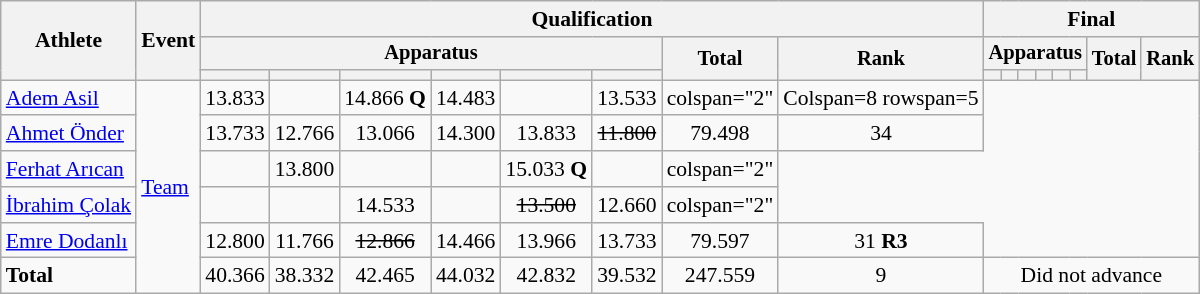<table class="wikitable" style="font-size:90%">
<tr>
<th rowspan=3>Athlete</th>
<th rowspan=3>Event</th>
<th colspan =8>Qualification</th>
<th colspan =8>Final</th>
</tr>
<tr style="font-size:95%">
<th colspan=6>Apparatus</th>
<th rowspan=2>Total</th>
<th rowspan=2>Rank</th>
<th colspan=6>Apparatus</th>
<th rowspan=2>Total</th>
<th rowspan=2>Rank</th>
</tr>
<tr style="font-size:95%">
<th></th>
<th></th>
<th></th>
<th></th>
<th></th>
<th></th>
<th></th>
<th></th>
<th></th>
<th></th>
<th></th>
<th></th>
</tr>
<tr align=center>
<td align=left><a href='#'>Adem Asil</a></td>
<td align=left rowspan=6><a href='#'>Team</a></td>
<td>13.833</td>
<td><s></s></td>
<td>14.866 <strong>Q</strong></td>
<td>14.483</td>
<td></td>
<td>13.533</td>
<td>colspan="2" </td>
<td>Colspan=8 rowspan=5</td>
</tr>
<tr align=center>
<td align=left><a href='#'>Ahmet Önder</a></td>
<td>13.733</td>
<td>12.766</td>
<td>13.066</td>
<td>14.300</td>
<td>13.833</td>
<td><s>11.800</s></td>
<td>79.498</td>
<td>34</td>
</tr>
<tr align=center>
<td align=left><a href='#'>Ferhat Arıcan</a></td>
<td></td>
<td>13.800</td>
<td></td>
<td><s></s></td>
<td>15.033 <strong>Q</strong></td>
<td></td>
<td>colspan="2" </td>
</tr>
<tr align=center>
<td align=left><a href='#'>İbrahim Çolak</a></td>
<td><s></s></td>
<td></td>
<td>14.533</td>
<td></td>
<td><s>13.500</s></td>
<td>12.660</td>
<td>colspan="2" </td>
</tr>
<tr align=center>
<td align=left><a href='#'>Emre Dodanlı</a></td>
<td>12.800</td>
<td>11.766</td>
<td><s>12.866</s></td>
<td>14.466</td>
<td>13.966</td>
<td>13.733</td>
<td>79.597</td>
<td>31 <strong>R3</strong></td>
</tr>
<tr align=center>
<td align=left><strong>Total</strong></td>
<td>40.366</td>
<td>38.332</td>
<td>42.465</td>
<td>44.032</td>
<td>42.832</td>
<td>39.532</td>
<td>247.559</td>
<td>9</td>
<td colspan="8">Did not advance</td>
</tr>
</table>
